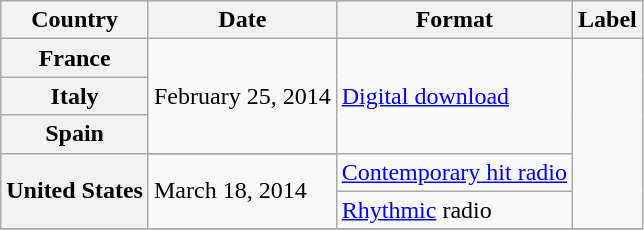<table class="wikitable plainrowheaders">
<tr>
<th scope="col">Country</th>
<th scope="col">Date</th>
<th scope="col">Format</th>
<th scope="col">Label</th>
</tr>
<tr>
<th scope="row">France</th>
<td rowspan="3">February 25, 2014</td>
<td rowspan="4"><a href='#'>Digital download</a></td>
<td rowspan="6"></td>
</tr>
<tr>
<th scope="row">Italy</th>
</tr>
<tr>
<th scope="row">Spain</th>
</tr>
<tr>
<th scope="row" rowspan="3">United States</th>
</tr>
<tr>
<td rowspan="2">March 18, 2014</td>
<td><a href='#'>Contemporary hit radio</a></td>
</tr>
<tr>
<td><a href='#'>Rhythmic</a> radio</td>
</tr>
<tr>
</tr>
</table>
